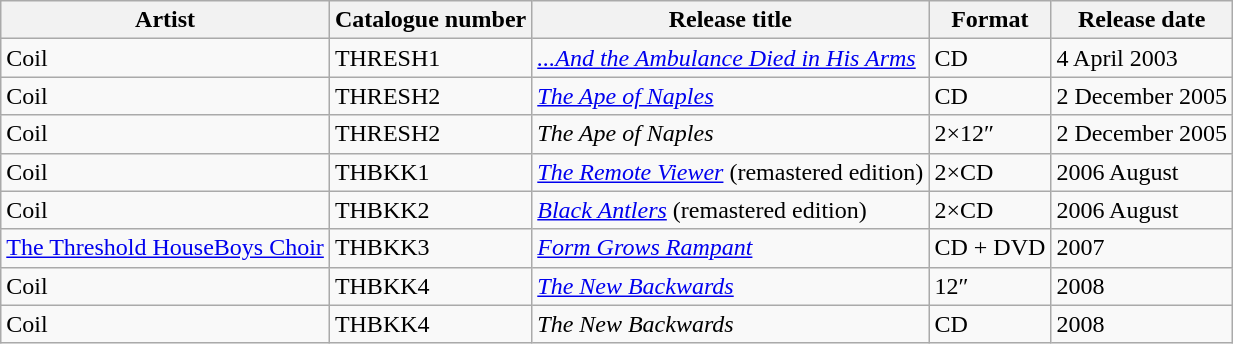<table class="wikitable">
<tr>
<th>Artist</th>
<th>Catalogue number</th>
<th>Release title</th>
<th>Format</th>
<th>Release date</th>
</tr>
<tr>
<td>Coil</td>
<td>THRESH1</td>
<td><em><a href='#'>...And the Ambulance Died in His Arms</a></em></td>
<td>CD</td>
<td>4 April 2003</td>
</tr>
<tr>
<td>Coil</td>
<td>THRESH2</td>
<td><em><a href='#'>The Ape of Naples</a></em></td>
<td>CD</td>
<td>2 December 2005</td>
</tr>
<tr>
<td>Coil</td>
<td>THRESH2</td>
<td><em>The Ape of Naples</em></td>
<td>2×12″</td>
<td>2 December 2005</td>
</tr>
<tr>
<td>Coil</td>
<td>THBKK1</td>
<td><em><a href='#'>The Remote Viewer</a></em> (remastered edition)</td>
<td>2×CD</td>
<td>2006 August</td>
</tr>
<tr>
<td>Coil</td>
<td>THBKK2</td>
<td><em><a href='#'>Black Antlers</a></em> (remastered edition)</td>
<td>2×CD</td>
<td>2006 August</td>
</tr>
<tr>
<td><a href='#'>The Threshold HouseBoys Choir</a></td>
<td>THBKK3</td>
<td><em><a href='#'>Form Grows Rampant</a></em></td>
<td>CD + DVD</td>
<td>2007</td>
</tr>
<tr>
<td>Coil</td>
<td>THBKK4</td>
<td><em><a href='#'>The New Backwards</a></em></td>
<td>12″</td>
<td>2008</td>
</tr>
<tr>
<td>Coil</td>
<td>THBKK4</td>
<td><em>The New Backwards</em></td>
<td>CD</td>
<td>2008</td>
</tr>
</table>
